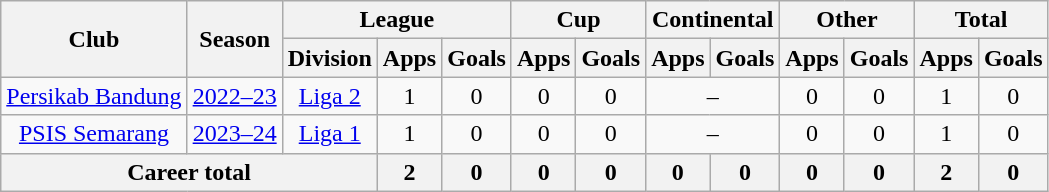<table class="wikitable" style="text-align: center">
<tr>
<th rowspan="2">Club</th>
<th rowspan="2">Season</th>
<th colspan="3">League</th>
<th colspan="2">Cup</th>
<th colspan="2">Continental</th>
<th colspan="2">Other</th>
<th colspan="2">Total</th>
</tr>
<tr>
<th>Division</th>
<th>Apps</th>
<th>Goals</th>
<th>Apps</th>
<th>Goals</th>
<th>Apps</th>
<th>Goals</th>
<th>Apps</th>
<th>Goals</th>
<th>Apps</th>
<th>Goals</th>
</tr>
<tr>
<td><a href='#'>Persikab Bandung</a></td>
<td><a href='#'>2022–23</a></td>
<td><a href='#'>Liga 2</a></td>
<td>1</td>
<td>0</td>
<td>0</td>
<td>0</td>
<td colspan="2">–</td>
<td>0</td>
<td>0</td>
<td>1</td>
<td>0</td>
</tr>
<tr>
<td><a href='#'>PSIS Semarang</a></td>
<td><a href='#'>2023–24</a></td>
<td><a href='#'>Liga 1</a></td>
<td>1</td>
<td>0</td>
<td>0</td>
<td>0</td>
<td colspan="2">–</td>
<td>0</td>
<td>0</td>
<td>1</td>
<td>0</td>
</tr>
<tr>
<th colspan="3">Career total</th>
<th>2</th>
<th>0</th>
<th>0</th>
<th>0</th>
<th>0</th>
<th>0</th>
<th>0</th>
<th>0</th>
<th>2</th>
<th>0</th>
</tr>
</table>
